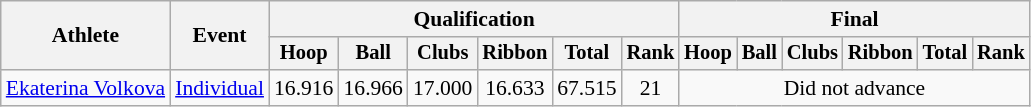<table class=wikitable style="font-size:90%">
<tr>
<th rowspan=2>Athlete</th>
<th rowspan=2>Event</th>
<th colspan=6>Qualification</th>
<th colspan=6>Final</th>
</tr>
<tr style="font-size:95%">
<th>Hoop</th>
<th>Ball</th>
<th>Clubs</th>
<th>Ribbon</th>
<th>Total</th>
<th>Rank</th>
<th>Hoop</th>
<th>Ball</th>
<th>Clubs</th>
<th>Ribbon</th>
<th>Total</th>
<th>Rank</th>
</tr>
<tr align=center>
<td align=left><a href='#'>Ekaterina Volkova</a></td>
<td align=left><a href='#'>Individual</a></td>
<td>16.916</td>
<td>16.966</td>
<td>17.000</td>
<td>16.633</td>
<td>67.515</td>
<td>21</td>
<td colspan=6>Did not advance</td>
</tr>
</table>
